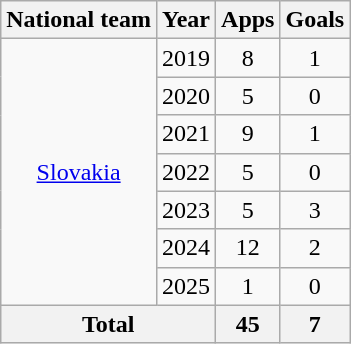<table class="wikitable" style="text-align:center">
<tr>
<th>National team</th>
<th>Year</th>
<th>Apps</th>
<th>Goals</th>
</tr>
<tr>
<td rowspan="7"><a href='#'>Slovakia</a></td>
<td>2019</td>
<td>8</td>
<td>1</td>
</tr>
<tr>
<td>2020</td>
<td>5</td>
<td>0</td>
</tr>
<tr>
<td>2021</td>
<td>9</td>
<td>1</td>
</tr>
<tr>
<td>2022</td>
<td>5</td>
<td>0</td>
</tr>
<tr>
<td>2023</td>
<td>5</td>
<td>3</td>
</tr>
<tr>
<td>2024</td>
<td>12</td>
<td>2</td>
</tr>
<tr>
<td>2025</td>
<td>1</td>
<td>0</td>
</tr>
<tr>
<th colspan="2">Total</th>
<th>45</th>
<th>7</th>
</tr>
</table>
